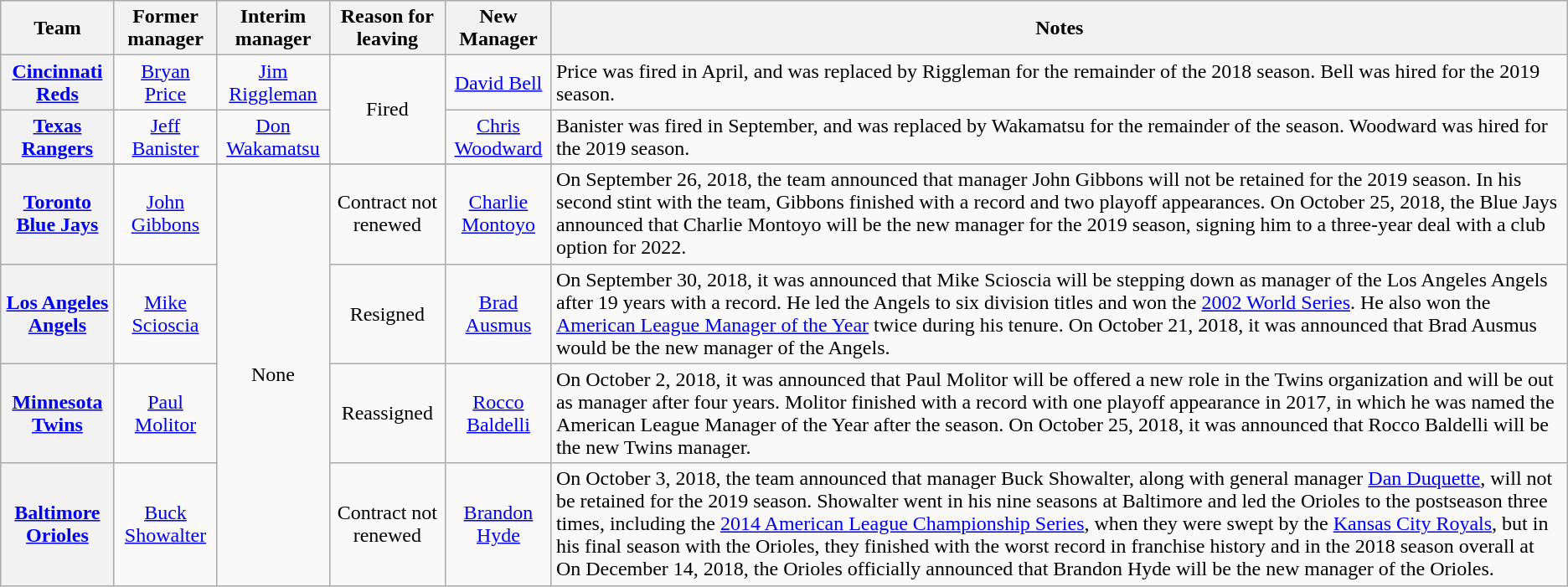<table class="wikitable plainrowheaders" style="text-align:center;">
<tr>
<th scope="col">Team</th>
<th scope="col">Former manager</th>
<th scope="col">Interim manager</th>
<th scope="col">Reason for leaving</th>
<th scope="col">New Manager</th>
<th scope="col">Notes</th>
</tr>
<tr>
<th scope="row" style="text-align:center;"><a href='#'>Cincinnati Reds</a></th>
<td><a href='#'>Bryan Price</a></td>
<td><a href='#'>Jim Riggleman</a></td>
<td rowspan="2">Fired</td>
<td><a href='#'>David Bell</a></td>
<td style="text-align:left;">Price was fired in April, and was replaced by Riggleman for the remainder of the 2018 season. Bell was hired for the 2019 season.</td>
</tr>
<tr>
<th scope="row" style="text-align:center;"><a href='#'>Texas Rangers</a></th>
<td><a href='#'>Jeff Banister</a></td>
<td><a href='#'>Don Wakamatsu</a></td>
<td><a href='#'>Chris Woodward</a></td>
<td style="text-align:left;">Banister was fired in September, and was replaced by Wakamatsu for the remainder of the season. Woodward was hired for the 2019 season.</td>
</tr>
<tr>
</tr>
<tr>
<th scope="row" style="text-align:center;"><a href='#'>Toronto Blue Jays</a></th>
<td><a href='#'>John Gibbons</a></td>
<td rowspan="4">None</td>
<td>Contract not renewed</td>
<td><a href='#'>Charlie Montoyo</a></td>
<td style="text-align:left;">On September 26, 2018, the team announced that manager John Gibbons will not be retained for the 2019 season. In his second stint with the team, Gibbons finished with a  record and two playoff appearances. On October 25, 2018, the Blue Jays announced that Charlie Montoyo will be the new manager for the 2019 season, signing him to a three-year deal with a club option for 2022.</td>
</tr>
<tr>
<th scope="row" style="text-align:center;"><a href='#'>Los Angeles Angels</a></th>
<td><a href='#'>Mike Scioscia</a></td>
<td>Resigned</td>
<td><a href='#'>Brad Ausmus</a></td>
<td style="text-align:left;">On September 30, 2018, it was announced that Mike Scioscia will be stepping down as manager of the Los Angeles Angels after 19 years with a  record. He led the Angels to six division titles and won the <a href='#'>2002 World Series</a>. He also won the <a href='#'>American League Manager of the Year</a> twice during his tenure. On October 21, 2018, it was announced that Brad Ausmus would be the new manager of the Angels.</td>
</tr>
<tr>
<th scope="row" style="text-align:center;"><a href='#'>Minnesota Twins</a></th>
<td><a href='#'>Paul Molitor</a></td>
<td>Reassigned</td>
<td><a href='#'>Rocco Baldelli</a></td>
<td style="text-align:left;">On October 2, 2018, it was announced that Paul Molitor will be offered a new role in the Twins organization and will be out as manager after four years. Molitor finished with a  record with one playoff appearance in 2017, in which he was named the American League Manager of the Year after the season. On October 25, 2018, it was announced that Rocco Baldelli will be the new Twins manager.</td>
</tr>
<tr>
<th scope="row" style="text-align:center;"><a href='#'>Baltimore Orioles</a></th>
<td><a href='#'>Buck Showalter</a></td>
<td>Contract not renewed</td>
<td><a href='#'>Brandon Hyde</a></td>
<td style="text-align:left;">On October 3, 2018, the team announced that manager Buck Showalter, along with general manager <a href='#'>Dan Duquette</a>, will not be retained for the 2019 season. Showalter went  in his nine seasons at Baltimore and led the Orioles to the postseason three times, including the <a href='#'>2014 American League Championship Series</a>, when they were swept by the <a href='#'>Kansas City Royals</a>, but in his final season with the Orioles, they finished with the worst record in franchise history and in the 2018 season overall at  On December 14, 2018, the Orioles officially announced that Brandon Hyde will be the new manager of the Orioles.</td>
</tr>
</table>
